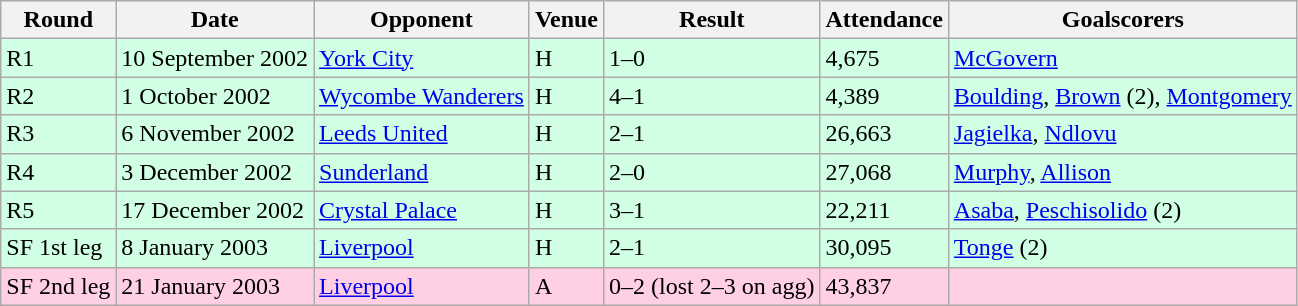<table class="wikitable">
<tr>
<th>Round</th>
<th>Date</th>
<th>Opponent</th>
<th>Venue</th>
<th>Result</th>
<th>Attendance</th>
<th>Goalscorers</th>
</tr>
<tr style="background-color: #d0ffe3;">
<td>R1</td>
<td>10 September 2002</td>
<td><a href='#'>York City</a></td>
<td>H</td>
<td>1–0</td>
<td>4,675</td>
<td><a href='#'>McGovern</a></td>
</tr>
<tr style="background-color: #d0ffe3;">
<td>R2</td>
<td>1 October 2002</td>
<td><a href='#'>Wycombe Wanderers</a></td>
<td>H</td>
<td>4–1</td>
<td>4,389</td>
<td><a href='#'>Boulding</a>, <a href='#'>Brown</a> (2), <a href='#'>Montgomery</a></td>
</tr>
<tr style="background-color: #d0ffe3;">
<td>R3</td>
<td>6 November 2002</td>
<td><a href='#'>Leeds United</a></td>
<td>H</td>
<td>2–1</td>
<td>26,663</td>
<td><a href='#'>Jagielka</a>, <a href='#'>Ndlovu</a></td>
</tr>
<tr style="background-color: #d0ffe3;">
<td>R4</td>
<td>3 December 2002</td>
<td><a href='#'>Sunderland</a></td>
<td>H</td>
<td>2–0</td>
<td>27,068</td>
<td><a href='#'>Murphy</a>, <a href='#'>Allison</a></td>
</tr>
<tr style="background-color: #d0ffe3;">
<td>R5</td>
<td>17 December 2002</td>
<td><a href='#'>Crystal Palace</a></td>
<td>H</td>
<td>3–1</td>
<td>22,211</td>
<td><a href='#'>Asaba</a>, <a href='#'>Peschisolido</a> (2)</td>
</tr>
<tr style="background-color: #d0ffe3;">
<td>SF 1st leg</td>
<td>8 January 2003</td>
<td><a href='#'>Liverpool</a></td>
<td>H</td>
<td>2–1</td>
<td>30,095</td>
<td><a href='#'>Tonge</a> (2)</td>
</tr>
<tr style="background-color: #ffd0e3;">
<td>SF 2nd leg</td>
<td>21 January 2003</td>
<td><a href='#'>Liverpool</a></td>
<td>A</td>
<td>0–2 (lost 2–3 on agg)</td>
<td>43,837</td>
<td></td>
</tr>
</table>
